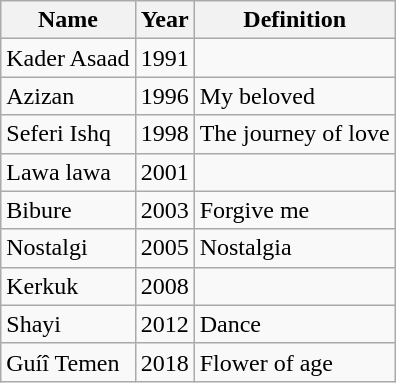<table class="wikitable mw-collapsible">
<tr>
<th>Name</th>
<th>Year</th>
<th>Definition</th>
</tr>
<tr>
<td>Kader Asaad</td>
<td>1991</td>
<td></td>
</tr>
<tr>
<td>Azizan</td>
<td>1996</td>
<td>My beloved</td>
</tr>
<tr>
<td>Seferi Ishq</td>
<td>1998</td>
<td>The journey of love</td>
</tr>
<tr>
<td>Lawa lawa</td>
<td>2001</td>
<td></td>
</tr>
<tr>
<td>Bibure</td>
<td>2003</td>
<td>Forgive me</td>
</tr>
<tr>
<td>Nostalgi</td>
<td>2005</td>
<td>Nostalgia</td>
</tr>
<tr>
<td>Kerkuk</td>
<td>2008</td>
<td></td>
</tr>
<tr>
<td>Shayi</td>
<td>2012</td>
<td>Dance</td>
</tr>
<tr>
<td>Guíî Temen</td>
<td>2018</td>
<td>Flower of age</td>
</tr>
</table>
